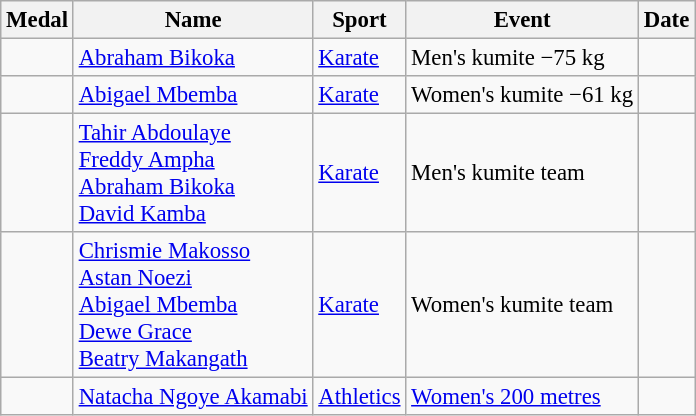<table class="wikitable sortable" style="font-size:95%">
<tr>
<th>Medal</th>
<th>Name</th>
<th>Sport</th>
<th>Event</th>
<th>Date</th>
</tr>
<tr>
<td></td>
<td><a href='#'>Abraham Bikoka</a></td>
<td><a href='#'>Karate</a></td>
<td>Men's kumite −75 kg</td>
<td></td>
</tr>
<tr>
<td></td>
<td><a href='#'>Abigael Mbemba</a></td>
<td><a href='#'>Karate</a></td>
<td>Women's kumite −61 kg</td>
<td></td>
</tr>
<tr>
<td></td>
<td><a href='#'>Tahir Abdoulaye</a><br><a href='#'>Freddy Ampha</a><br><a href='#'>Abraham Bikoka</a><br><a href='#'>David Kamba</a></td>
<td><a href='#'>Karate</a></td>
<td>Men's kumite team</td>
<td></td>
</tr>
<tr>
<td></td>
<td><a href='#'>Chrismie Makosso</a><br><a href='#'>Astan Noezi</a><br><a href='#'>Abigael Mbemba</a><br><a href='#'>Dewe Grace</a><br><a href='#'>Beatry Makangath</a></td>
<td><a href='#'>Karate</a></td>
<td>Women's kumite team</td>
<td></td>
</tr>
<tr>
<td></td>
<td><a href='#'>Natacha Ngoye Akamabi</a></td>
<td><a href='#'>Athletics</a></td>
<td><a href='#'>Women's 200 metres</a></td>
<td></td>
</tr>
</table>
